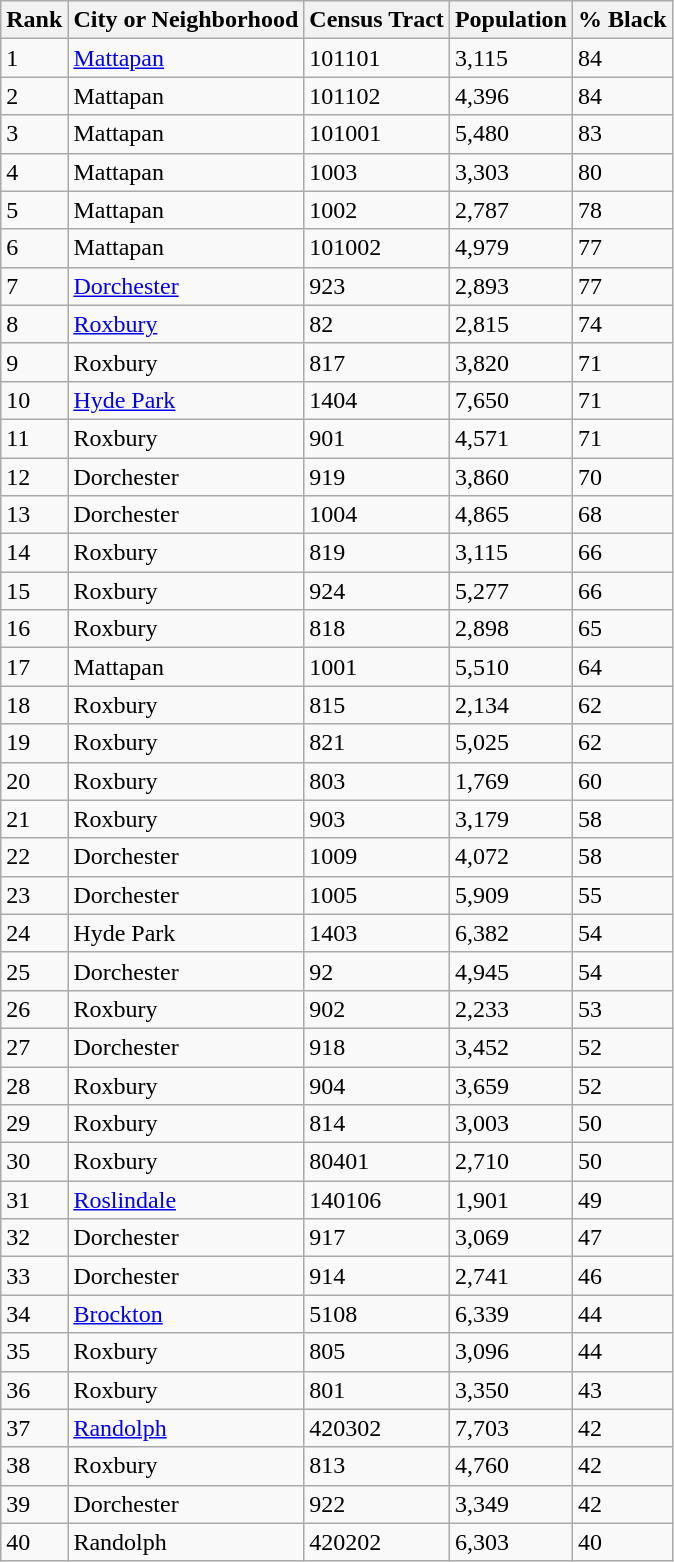<table class="wikitable sortable collapsible collapsed">
<tr>
<th>Rank</th>
<th>City or Neighborhood</th>
<th>Census Tract</th>
<th>Population</th>
<th>% Black</th>
</tr>
<tr>
<td>1</td>
<td><a href='#'>Mattapan</a></td>
<td>101101</td>
<td>3,115</td>
<td>84</td>
</tr>
<tr>
<td>2</td>
<td Mattapan, Massachusetts>Mattapan</td>
<td>101102</td>
<td>4,396</td>
<td>84</td>
</tr>
<tr>
<td>3</td>
<td Mattapan, Massachusetts>Mattapan</td>
<td>101001</td>
<td>5,480</td>
<td>83</td>
</tr>
<tr>
<td>4</td>
<td Mattapan, Massachusetts>Mattapan</td>
<td>1003</td>
<td>3,303</td>
<td>80</td>
</tr>
<tr>
<td>5</td>
<td Mattapan, Massachusetts>Mattapan</td>
<td>1002</td>
<td>2,787</td>
<td>78</td>
</tr>
<tr>
<td>6</td>
<td Mattapan, Massachusetts>Mattapan</td>
<td>101002</td>
<td>4,979</td>
<td>77</td>
</tr>
<tr>
<td>7</td>
<td><a href='#'>Dorchester</a></td>
<td>923</td>
<td>2,893</td>
<td>77</td>
</tr>
<tr>
<td>8</td>
<td><a href='#'>Roxbury</a></td>
<td>82</td>
<td>2,815</td>
<td>74</td>
</tr>
<tr>
<td>9</td>
<td Roxbury, Massachusetts>Roxbury</td>
<td>817</td>
<td>3,820</td>
<td>71</td>
</tr>
<tr>
<td>10</td>
<td><a href='#'>Hyde Park</a></td>
<td>1404</td>
<td>7,650</td>
<td>71</td>
</tr>
<tr>
<td>11</td>
<td Roxbury, Massachusetts>Roxbury</td>
<td>901</td>
<td>4,571</td>
<td>71</td>
</tr>
<tr>
<td>12</td>
<td Dorchester, Massachusetts>Dorchester</td>
<td>919</td>
<td>3,860</td>
<td>70</td>
</tr>
<tr>
<td>13</td>
<td Dorchester, Massachusetts>Dorchester</td>
<td>1004</td>
<td>4,865</td>
<td>68</td>
</tr>
<tr>
<td>14</td>
<td Roxbury, Massachusetts>Roxbury</td>
<td>819</td>
<td>3,115</td>
<td>66</td>
</tr>
<tr>
<td>15</td>
<td Roxbury, Massachusetts>Roxbury</td>
<td>924</td>
<td>5,277</td>
<td>66</td>
</tr>
<tr>
<td>16</td>
<td Roxbury, Massachusetts>Roxbury</td>
<td>818</td>
<td>2,898</td>
<td>65</td>
</tr>
<tr>
<td>17</td>
<td Mattapan, Massachusetts>Mattapan</td>
<td>1001</td>
<td>5,510</td>
<td>64</td>
</tr>
<tr>
<td>18</td>
<td Roxbury, Massachusetts>Roxbury</td>
<td>815</td>
<td>2,134</td>
<td>62</td>
</tr>
<tr>
<td>19</td>
<td Roxbury, Massachusetts>Roxbury</td>
<td>821</td>
<td>5,025</td>
<td>62</td>
</tr>
<tr>
<td>20</td>
<td Roxbury, Massachusetts>Roxbury</td>
<td>803</td>
<td>1,769</td>
<td>60</td>
</tr>
<tr>
<td>21</td>
<td Roxbury, Massachusetts>Roxbury</td>
<td>903</td>
<td>3,179</td>
<td>58</td>
</tr>
<tr>
<td>22</td>
<td Dorchester, Massachusetts>Dorchester</td>
<td>1009</td>
<td>4,072</td>
<td>58</td>
</tr>
<tr>
<td>23</td>
<td Dorchester, Massachusetts>Dorchester</td>
<td>1005</td>
<td>5,909</td>
<td>55</td>
</tr>
<tr>
<td>24</td>
<td Hyde Park, Massachusetts>Hyde Park</td>
<td>1403</td>
<td>6,382</td>
<td>54</td>
</tr>
<tr>
<td>25</td>
<td Dorchester, Massachusetts>Dorchester</td>
<td>92</td>
<td>4,945</td>
<td>54</td>
</tr>
<tr>
<td>26</td>
<td Roxbury, Massachusetts>Roxbury</td>
<td>902</td>
<td>2,233</td>
<td>53</td>
</tr>
<tr>
<td>27</td>
<td Dorchester, Massachusetts>Dorchester</td>
<td>918</td>
<td>3,452</td>
<td>52</td>
</tr>
<tr>
<td>28</td>
<td Roxbury, Massachusetts>Roxbury</td>
<td>904</td>
<td>3,659</td>
<td>52</td>
</tr>
<tr>
<td>29</td>
<td Roxbury, Massachusetts>Roxbury</td>
<td>814</td>
<td>3,003</td>
<td>50</td>
</tr>
<tr>
<td>30</td>
<td Roxbury, Massachusetts>Roxbury</td>
<td>80401</td>
<td>2,710</td>
<td>50</td>
</tr>
<tr>
<td>31</td>
<td><a href='#'>Roslindale</a></td>
<td>140106</td>
<td>1,901</td>
<td>49</td>
</tr>
<tr>
<td>32</td>
<td Dorchester, Massachusetts>Dorchester</td>
<td>917</td>
<td>3,069</td>
<td>47</td>
</tr>
<tr>
<td>33</td>
<td Dorchester, Massachusetts>Dorchester</td>
<td>914</td>
<td>2,741</td>
<td>46</td>
</tr>
<tr>
<td>34</td>
<td><a href='#'>Brockton</a></td>
<td>5108</td>
<td>6,339</td>
<td>44</td>
</tr>
<tr>
<td>35</td>
<td Roxbury, Massachusetts>Roxbury</td>
<td>805</td>
<td>3,096</td>
<td>44</td>
</tr>
<tr>
<td>36</td>
<td Roxbury, Massachusetts>Roxbury</td>
<td>801</td>
<td>3,350</td>
<td>43</td>
</tr>
<tr>
<td>37</td>
<td><a href='#'>Randolph</a></td>
<td>420302</td>
<td>7,703</td>
<td>42</td>
</tr>
<tr>
<td>38</td>
<td Roxbury, Massachusetts>Roxbury</td>
<td>813</td>
<td>4,760</td>
<td>42</td>
</tr>
<tr>
<td>39</td>
<td Dorchester, Massachusetts>Dorchester</td>
<td>922</td>
<td>3,349</td>
<td>42</td>
</tr>
<tr>
<td>40</td>
<td Randolph, Massachusetts>Randolph</td>
<td>420202</td>
<td>6,303</td>
<td>40</td>
</tr>
</table>
